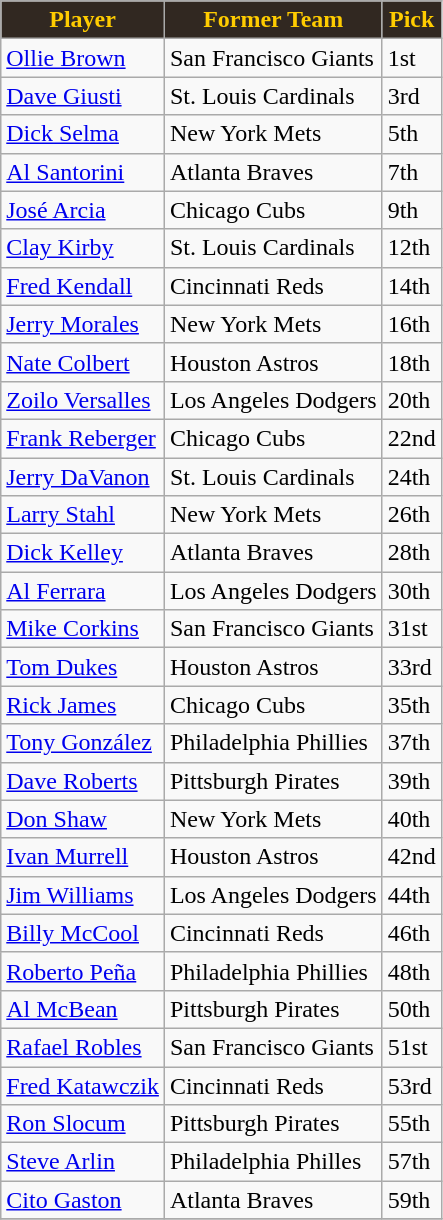<table class="wikitable">
<tr>
<th style="background:#312821; color:#FFCC00">Player</th>
<th style="background:#312821; color:#FFCC00">Former Team</th>
<th style="background:#312821; color:#FFCC00">Pick</th>
</tr>
<tr>
<td><a href='#'>Ollie Brown</a></td>
<td>San Francisco Giants</td>
<td>1st</td>
</tr>
<tr>
<td><a href='#'>Dave Giusti</a></td>
<td>St. Louis Cardinals</td>
<td>3rd</td>
</tr>
<tr>
<td><a href='#'>Dick Selma</a></td>
<td>New York Mets</td>
<td>5th</td>
</tr>
<tr>
<td><a href='#'>Al Santorini</a></td>
<td>Atlanta Braves</td>
<td>7th</td>
</tr>
<tr>
<td><a href='#'>José Arcia</a></td>
<td>Chicago Cubs</td>
<td>9th</td>
</tr>
<tr>
<td><a href='#'>Clay Kirby</a></td>
<td>St. Louis Cardinals</td>
<td>12th</td>
</tr>
<tr>
<td><a href='#'>Fred Kendall</a></td>
<td>Cincinnati Reds</td>
<td>14th</td>
</tr>
<tr>
<td><a href='#'>Jerry Morales</a></td>
<td>New York Mets</td>
<td>16th</td>
</tr>
<tr>
<td><a href='#'>Nate Colbert</a></td>
<td>Houston Astros</td>
<td>18th</td>
</tr>
<tr>
<td><a href='#'>Zoilo Versalles</a></td>
<td>Los Angeles Dodgers</td>
<td>20th</td>
</tr>
<tr>
<td><a href='#'>Frank Reberger</a></td>
<td>Chicago Cubs</td>
<td>22nd</td>
</tr>
<tr>
<td><a href='#'>Jerry DaVanon</a></td>
<td>St. Louis Cardinals</td>
<td>24th</td>
</tr>
<tr>
<td><a href='#'>Larry Stahl</a></td>
<td>New York Mets</td>
<td>26th</td>
</tr>
<tr>
<td><a href='#'>Dick Kelley</a></td>
<td>Atlanta Braves</td>
<td>28th</td>
</tr>
<tr>
<td><a href='#'>Al Ferrara</a></td>
<td>Los Angeles Dodgers</td>
<td>30th</td>
</tr>
<tr>
<td><a href='#'>Mike Corkins</a></td>
<td>San Francisco Giants</td>
<td>31st</td>
</tr>
<tr>
<td><a href='#'>Tom Dukes</a></td>
<td>Houston Astros</td>
<td>33rd</td>
</tr>
<tr>
<td><a href='#'>Rick James</a></td>
<td>Chicago Cubs</td>
<td>35th</td>
</tr>
<tr>
<td><a href='#'>Tony González</a></td>
<td>Philadelphia Phillies</td>
<td>37th</td>
</tr>
<tr>
<td><a href='#'>Dave Roberts</a></td>
<td>Pittsburgh Pirates</td>
<td>39th</td>
</tr>
<tr>
<td><a href='#'>Don Shaw</a></td>
<td>New York Mets</td>
<td>40th</td>
</tr>
<tr>
<td><a href='#'>Ivan Murrell</a></td>
<td>Houston Astros</td>
<td>42nd</td>
</tr>
<tr>
<td><a href='#'>Jim Williams</a></td>
<td>Los Angeles Dodgers</td>
<td>44th</td>
</tr>
<tr>
<td><a href='#'>Billy McCool</a></td>
<td>Cincinnati Reds</td>
<td>46th</td>
</tr>
<tr>
<td><a href='#'>Roberto Peña</a></td>
<td>Philadelphia Phillies</td>
<td>48th</td>
</tr>
<tr>
<td><a href='#'>Al McBean</a></td>
<td>Pittsburgh Pirates</td>
<td>50th</td>
</tr>
<tr>
<td><a href='#'>Rafael Robles</a></td>
<td>San Francisco Giants</td>
<td>51st</td>
</tr>
<tr>
<td><a href='#'>Fred Katawczik</a></td>
<td>Cincinnati Reds</td>
<td>53rd</td>
</tr>
<tr>
<td><a href='#'>Ron Slocum</a></td>
<td>Pittsburgh Pirates</td>
<td>55th</td>
</tr>
<tr>
<td><a href='#'>Steve Arlin</a></td>
<td>Philadelphia Philles</td>
<td>57th</td>
</tr>
<tr>
<td><a href='#'>Cito Gaston</a></td>
<td>Atlanta Braves</td>
<td>59th</td>
</tr>
<tr>
</tr>
</table>
